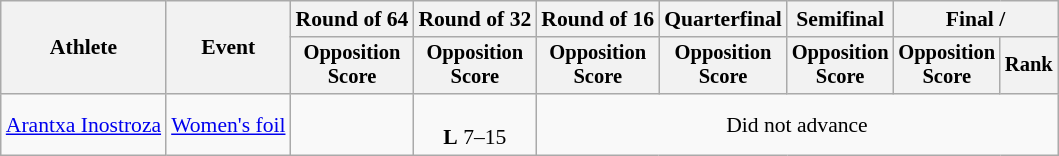<table class="wikitable" style="font-size:90%">
<tr>
<th rowspan="2">Athlete</th>
<th rowspan="2">Event</th>
<th>Round of 64</th>
<th>Round of 32</th>
<th>Round of 16</th>
<th>Quarterfinal</th>
<th>Semifinal</th>
<th colspan=2>Final / </th>
</tr>
<tr style="font-size:95%">
<th>Opposition <br> Score</th>
<th>Opposition <br> Score</th>
<th>Opposition <br> Score</th>
<th>Opposition <br> Score</th>
<th>Opposition <br> Score</th>
<th>Opposition <br> Score</th>
<th>Rank</th>
</tr>
<tr align=center>
<td align=left><a href='#'>Arantxa Inostroza</a></td>
<td align=left><a href='#'>Women's foil</a></td>
<td></td>
<td><br><strong>L</strong> 7–15</td>
<td colspan="5">Did not advance</td>
</tr>
</table>
